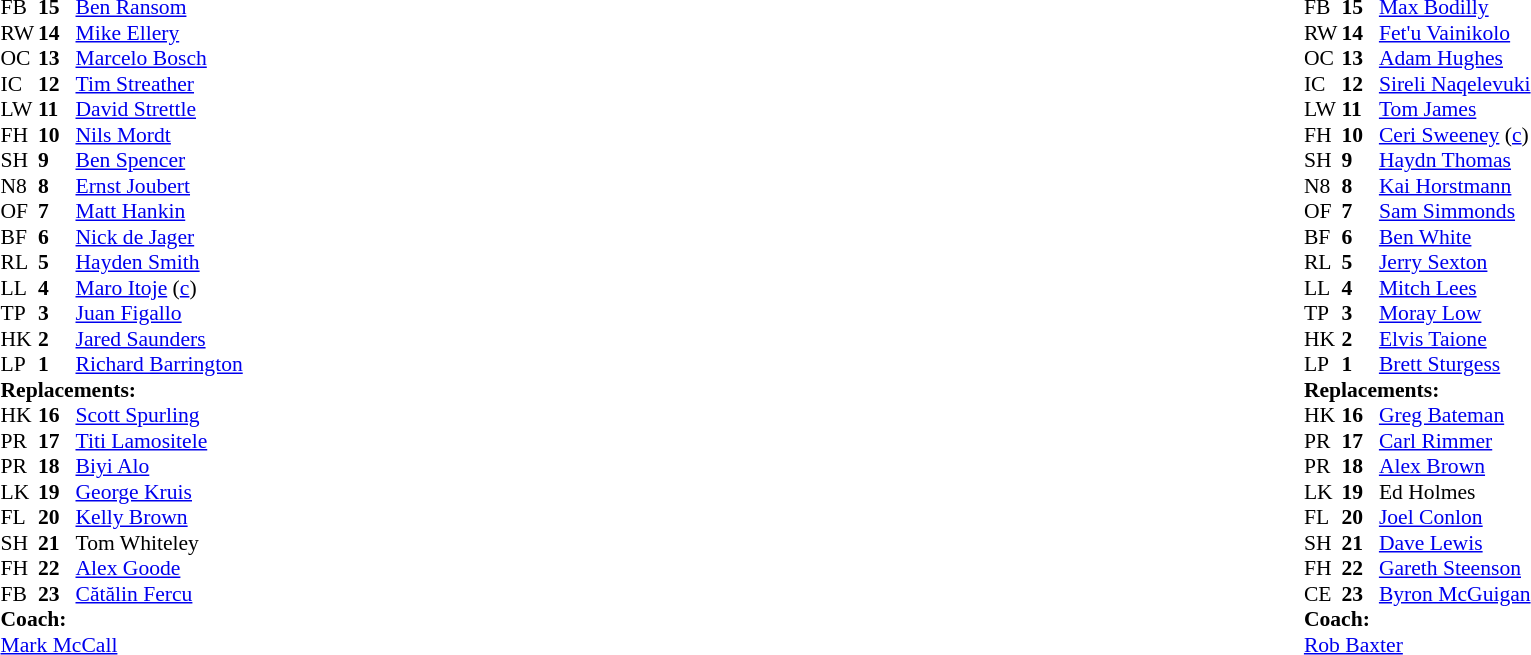<table width="100%">
<tr>
<td valign="top" width="50%"><br><table style="font-size: 90%" cellspacing="0" cellpadding="0">
<tr>
<th width="25"></th>
<th width="25"></th>
</tr>
<tr>
<td>FB</td>
<td><strong>15</strong></td>
<td> <a href='#'>Ben Ransom</a></td>
</tr>
<tr>
<td>RW</td>
<td><strong>14</strong></td>
<td> <a href='#'>Mike Ellery</a></td>
</tr>
<tr>
<td>OC</td>
<td><strong>13</strong></td>
<td> <a href='#'>Marcelo Bosch</a></td>
</tr>
<tr>
<td>IC</td>
<td><strong>12</strong></td>
<td> <a href='#'>Tim Streather</a></td>
</tr>
<tr>
<td>LW</td>
<td><strong>11</strong></td>
<td> <a href='#'>David Strettle</a></td>
</tr>
<tr>
<td>FH</td>
<td><strong>10</strong></td>
<td> <a href='#'>Nils Mordt</a></td>
</tr>
<tr>
<td>SH</td>
<td><strong>9</strong></td>
<td> <a href='#'>Ben Spencer</a></td>
</tr>
<tr>
<td>N8</td>
<td><strong>8</strong></td>
<td> <a href='#'>Ernst Joubert</a></td>
</tr>
<tr>
<td>OF</td>
<td><strong>7</strong></td>
<td> <a href='#'>Matt Hankin</a></td>
</tr>
<tr>
<td>BF</td>
<td><strong>6</strong></td>
<td> <a href='#'>Nick de Jager</a></td>
</tr>
<tr>
<td>RL</td>
<td><strong>5</strong></td>
<td> <a href='#'>Hayden Smith</a></td>
</tr>
<tr>
<td>LL</td>
<td><strong>4</strong></td>
<td> <a href='#'>Maro Itoje</a> (<a href='#'>c</a>)</td>
</tr>
<tr>
<td>TP</td>
<td><strong>3</strong></td>
<td> <a href='#'>Juan Figallo</a></td>
</tr>
<tr>
<td>HK</td>
<td><strong>2</strong></td>
<td> <a href='#'>Jared Saunders</a></td>
</tr>
<tr>
<td>LP</td>
<td><strong>1</strong></td>
<td> <a href='#'>Richard Barrington</a></td>
</tr>
<tr>
<td colspan=3><strong>Replacements:</strong></td>
</tr>
<tr>
<td>HK</td>
<td><strong>16</strong></td>
<td> <a href='#'>Scott Spurling</a></td>
</tr>
<tr>
<td>PR</td>
<td><strong>17</strong></td>
<td> <a href='#'>Titi Lamositele</a></td>
</tr>
<tr>
<td>PR</td>
<td><strong>18</strong></td>
<td> <a href='#'>Biyi Alo</a></td>
</tr>
<tr>
<td>LK</td>
<td><strong>19</strong></td>
<td> <a href='#'>George Kruis</a></td>
</tr>
<tr>
<td>FL</td>
<td><strong>20</strong></td>
<td> <a href='#'>Kelly Brown</a></td>
</tr>
<tr>
<td>SH</td>
<td><strong>21</strong></td>
<td> Tom Whiteley</td>
</tr>
<tr>
<td>FH</td>
<td><strong>22</strong></td>
<td> <a href='#'>Alex Goode</a></td>
</tr>
<tr>
<td>FB</td>
<td><strong>23</strong></td>
<td> <a href='#'>Cătălin Fercu</a></td>
</tr>
<tr>
<td colspan="3"><strong>Coach:</strong></td>
</tr>
<tr>
<td colspan="4"> <a href='#'>Mark McCall</a></td>
</tr>
<tr>
<td colspan="4"></td>
</tr>
</table>
</td>
<td valign="top" width="50%"><br><table style="font-size: 90%" cellspacing="0" cellpadding="0" align="center">
<tr>
<th width="25"></th>
<th width="25"></th>
</tr>
<tr>
<td>FB</td>
<td><strong>15</strong></td>
<td> <a href='#'>Max Bodilly</a></td>
</tr>
<tr>
<td>RW</td>
<td><strong>14</strong></td>
<td> <a href='#'>Fet'u Vainikolo</a></td>
</tr>
<tr>
<td>OC</td>
<td><strong>13</strong></td>
<td> <a href='#'>Adam Hughes</a></td>
</tr>
<tr>
<td>IC</td>
<td><strong>12</strong></td>
<td> <a href='#'>Sireli Naqelevuki</a></td>
</tr>
<tr>
<td>LW</td>
<td><strong>11</strong></td>
<td> <a href='#'>Tom James</a></td>
</tr>
<tr>
<td>FH</td>
<td><strong>10</strong></td>
<td> <a href='#'>Ceri Sweeney</a> (<a href='#'>c</a>)</td>
</tr>
<tr>
<td>SH</td>
<td><strong>9</strong></td>
<td> <a href='#'>Haydn Thomas</a></td>
</tr>
<tr>
<td>N8</td>
<td><strong>8</strong></td>
<td> <a href='#'>Kai Horstmann</a></td>
</tr>
<tr>
<td>OF</td>
<td><strong>7</strong></td>
<td> <a href='#'>Sam Simmonds</a></td>
</tr>
<tr>
<td>BF</td>
<td><strong>6</strong></td>
<td> <a href='#'>Ben White</a></td>
</tr>
<tr>
<td>RL</td>
<td><strong>5</strong></td>
<td> <a href='#'>Jerry Sexton</a></td>
</tr>
<tr>
<td>LL</td>
<td><strong>4</strong></td>
<td> <a href='#'>Mitch Lees</a></td>
</tr>
<tr>
<td>TP</td>
<td><strong>3</strong></td>
<td> <a href='#'>Moray Low</a></td>
</tr>
<tr>
<td>HK</td>
<td><strong>2</strong></td>
<td> <a href='#'>Elvis Taione</a></td>
</tr>
<tr>
<td>LP</td>
<td><strong>1</strong></td>
<td> <a href='#'>Brett Sturgess</a></td>
</tr>
<tr>
<td colspan=3><strong>Replacements:</strong></td>
</tr>
<tr>
<td>HK</td>
<td><strong>16</strong></td>
<td> <a href='#'>Greg Bateman</a></td>
</tr>
<tr>
<td>PR</td>
<td><strong>17</strong></td>
<td> <a href='#'>Carl Rimmer</a></td>
</tr>
<tr>
<td>PR</td>
<td><strong>18</strong></td>
<td> <a href='#'>Alex Brown</a></td>
</tr>
<tr>
<td>LK</td>
<td><strong>19</strong></td>
<td> Ed Holmes</td>
</tr>
<tr>
<td>FL</td>
<td><strong>20</strong></td>
<td> <a href='#'>Joel Conlon</a></td>
</tr>
<tr>
<td>SH</td>
<td><strong>21</strong></td>
<td> <a href='#'>Dave Lewis</a></td>
</tr>
<tr>
<td>FH</td>
<td><strong>22</strong></td>
<td> <a href='#'>Gareth Steenson</a></td>
</tr>
<tr>
<td>CE</td>
<td><strong>23</strong></td>
<td> <a href='#'>Byron McGuigan</a></td>
</tr>
<tr>
<td colspan=3><strong>Coach:</strong></td>
</tr>
<tr>
<td colspan="4"> <a href='#'>Rob Baxter</a></td>
</tr>
</table>
</td>
</tr>
</table>
